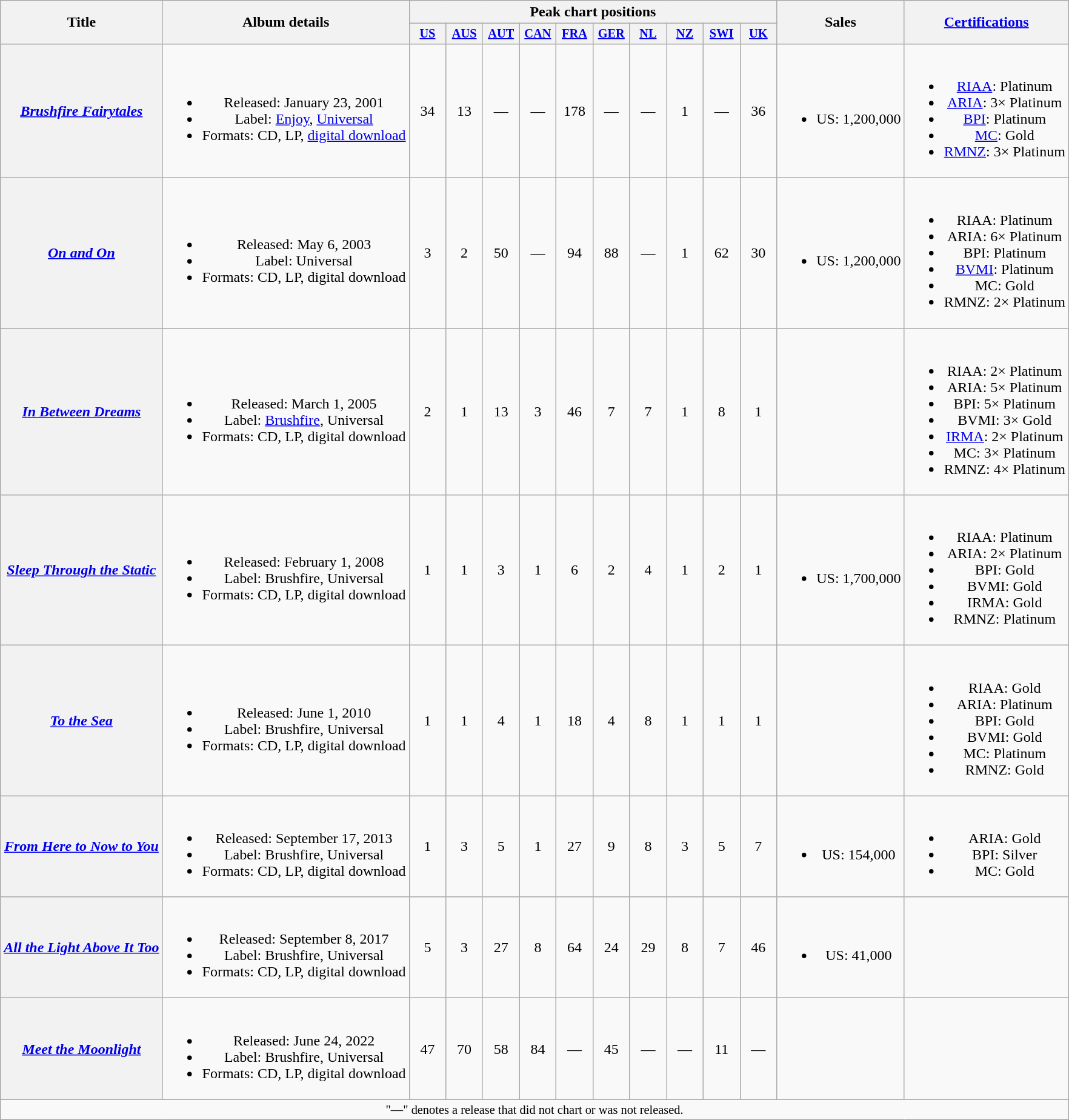<table class="wikitable plainrowheaders" style="text-align:center;">
<tr>
<th scope=col rowspan="2">Title</th>
<th scope=col rowspan="2">Album details</th>
<th scope=col colspan="10">Peak chart positions</th>
<th scope=col rowspan="2">Sales</th>
<th scope=col rowspan="2"><a href='#'>Certifications</a></th>
</tr>
<tr>
<th scope=col style="width:2.5em;font-size:85%"><a href='#'>US</a><br></th>
<th scope=col style="width:2.5em;font-size:85%"><a href='#'>AUS</a><br></th>
<th scope=col style="width:2.5em;font-size:85%;"><a href='#'>AUT</a><br></th>
<th scope=col style="width:2.5em;font-size:85%"><a href='#'>CAN</a><br></th>
<th scope=col style="width:2.5em;font-size:85%;"><a href='#'>FRA</a><br></th>
<th scope=col style="width:2.5em;font-size:85%;"><a href='#'>GER</a><br></th>
<th scope=col style="width:2.5em;font-size:85%"><a href='#'>NL</a><br></th>
<th scope=col style="width:2.5em;font-size:85%"><a href='#'>NZ</a><br></th>
<th scope=col style="width:2.5em;font-size:85%"><a href='#'>SWI</a><br></th>
<th scope=col style="width:2.5em;font-size:85%"><a href='#'>UK</a><br></th>
</tr>
<tr>
<th scope="row"><em><a href='#'>Brushfire Fairytales</a></em></th>
<td><br><ul><li>Released: January 23, 2001</li><li>Label: <a href='#'>Enjoy</a>, <a href='#'>Universal</a></li><li>Formats: CD, LP, <a href='#'>digital download</a></li></ul></td>
<td>34</td>
<td>13</td>
<td>—</td>
<td>—</td>
<td>178</td>
<td>—</td>
<td>—</td>
<td>1</td>
<td>—</td>
<td>36</td>
<td><br><ul><li>US: 1,200,000</li></ul></td>
<td><br><ul><li><a href='#'>RIAA</a>: Platinum</li><li><a href='#'>ARIA</a>: 3× Platinum</li><li><a href='#'>BPI</a>: Platinum</li><li><a href='#'>MC</a>: Gold</li><li><a href='#'>RMNZ</a>: 3× Platinum</li></ul></td>
</tr>
<tr>
<th scope="row"><em><a href='#'>On and On</a></em></th>
<td><br><ul><li>Released: May 6, 2003</li><li>Label: Universal</li><li>Formats: CD, LP, digital download</li></ul></td>
<td>3</td>
<td>2</td>
<td>50</td>
<td>—</td>
<td>94</td>
<td>88</td>
<td>—</td>
<td>1</td>
<td>62</td>
<td>30</td>
<td><br><ul><li>US: 1,200,000</li></ul></td>
<td><br><ul><li>RIAA: Platinum</li><li>ARIA: 6× Platinum</li><li>BPI: Platinum</li><li><a href='#'>BVMI</a>: Platinum</li><li>MC: Gold</li><li>RMNZ: 2× Platinum</li></ul></td>
</tr>
<tr>
<th scope="row"><em><a href='#'>In Between Dreams</a></em></th>
<td><br><ul><li>Released: March 1, 2005</li><li>Label: <a href='#'>Brushfire</a>, Universal</li><li>Formats: CD, LP, digital download</li></ul></td>
<td>2</td>
<td>1</td>
<td>13</td>
<td>3</td>
<td>46</td>
<td>7</td>
<td>7</td>
<td>1</td>
<td>8</td>
<td>1</td>
<td></td>
<td><br><ul><li>RIAA: 2× Platinum</li><li>ARIA: 5× Platinum</li><li>BPI: 5× Platinum</li><li>BVMI: 3× Gold</li><li><a href='#'>IRMA</a>: 2× Platinum</li><li>MC: 3× Platinum</li><li>RMNZ: 4× Platinum</li></ul></td>
</tr>
<tr>
<th scope="row"><em><a href='#'>Sleep Through the Static</a></em></th>
<td><br><ul><li>Released: February 1, 2008</li><li>Label: Brushfire, Universal</li><li>Formats: CD, LP, digital download</li></ul></td>
<td>1</td>
<td>1</td>
<td>3</td>
<td>1</td>
<td>6</td>
<td>2</td>
<td>4</td>
<td>1</td>
<td>2</td>
<td>1</td>
<td><br><ul><li>US: 1,700,000</li></ul></td>
<td><br><ul><li>RIAA: Platinum</li><li>ARIA: 2× Platinum</li><li>BPI: Gold</li><li>BVMI: Gold</li><li>IRMA: Gold</li><li>RMNZ: Platinum</li></ul></td>
</tr>
<tr>
<th scope="row"><em><a href='#'>To the Sea</a></em></th>
<td><br><ul><li>Released: June 1, 2010</li><li>Label: Brushfire, Universal</li><li>Formats: CD, LP, digital download</li></ul></td>
<td>1</td>
<td>1</td>
<td>4</td>
<td>1</td>
<td>18</td>
<td>4</td>
<td>8</td>
<td>1</td>
<td>1</td>
<td>1</td>
<td></td>
<td><br><ul><li>RIAA: Gold</li><li>ARIA: Platinum</li><li>BPI: Gold</li><li>BVMI: Gold</li><li>MC: Platinum</li><li>RMNZ: Gold</li></ul></td>
</tr>
<tr>
<th scope="row"><em><a href='#'>From Here to Now to You</a></em></th>
<td><br><ul><li>Released: September 17, 2013</li><li>Label: Brushfire, Universal</li><li>Formats: CD, LP, digital download</li></ul></td>
<td>1</td>
<td>3</td>
<td>5</td>
<td>1</td>
<td>27</td>
<td>9</td>
<td>8</td>
<td>3</td>
<td>5</td>
<td>7</td>
<td><br><ul><li>US: 154,000</li></ul></td>
<td><br><ul><li>ARIA: Gold</li><li>BPI: Silver</li><li>MC: Gold</li></ul></td>
</tr>
<tr>
<th scope="row"><em><a href='#'>All the Light Above It Too</a></em></th>
<td><br><ul><li>Released: September 8, 2017</li><li>Label: Brushfire, Universal</li><li>Formats: CD, LP, digital download</li></ul></td>
<td>5</td>
<td>3</td>
<td>27</td>
<td>8</td>
<td>64</td>
<td>24</td>
<td>29</td>
<td>8</td>
<td>7</td>
<td>46</td>
<td><br><ul><li>US: 41,000 </li></ul></td>
<td></td>
</tr>
<tr>
<th scope="row"><em><a href='#'>Meet the Moonlight</a></em></th>
<td><br><ul><li>Released: June 24, 2022</li><li>Label: Brushfire, Universal</li><li>Formats: CD, LP, digital download</li></ul></td>
<td>47</td>
<td>70</td>
<td>58</td>
<td>84</td>
<td>—</td>
<td>45</td>
<td>—</td>
<td>—</td>
<td>11</td>
<td>—</td>
<td></td>
<td></td>
</tr>
<tr>
<td colspan="15" style="font-size: 85%">"—" denotes a release that did not chart or was not released.</td>
</tr>
</table>
